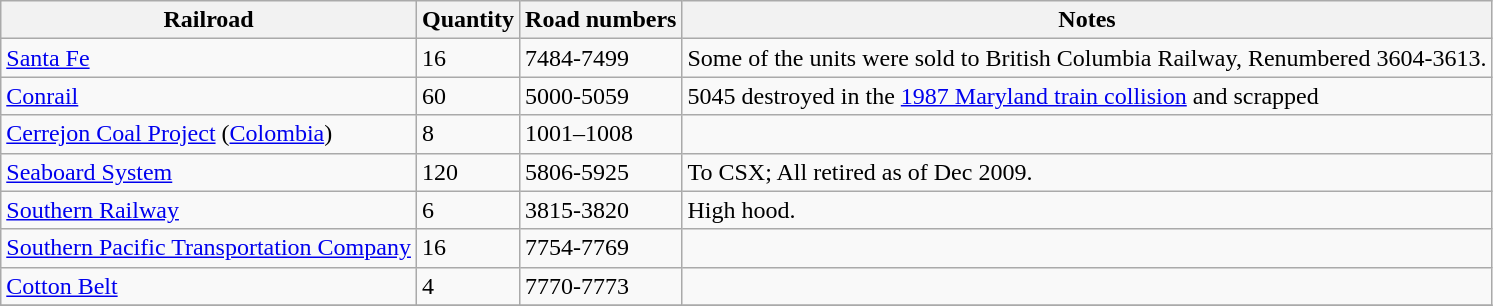<table class="wikitable">
<tr>
<th bgcolor=c0c090>Railroad</th>
<th bgcolor=c0c090>Quantity</th>
<th bgcolor=c0c090>Road numbers</th>
<th bgcolor=c0c090>Notes</th>
</tr>
<tr>
<td><a href='#'>Santa Fe</a></td>
<td>16</td>
<td>7484-7499</td>
<td>Some of the units were sold to British Columbia Railway, Renumbered 3604-3613.</td>
</tr>
<tr>
<td><a href='#'>Conrail</a></td>
<td>60</td>
<td>5000-5059</td>
<td>5045 destroyed in the <a href='#'>1987 Maryland train collision</a> and scrapped</td>
</tr>
<tr>
<td><a href='#'>Cerrejon Coal Project</a> (<a href='#'>Colombia</a>)</td>
<td>8</td>
<td>1001–1008</td>
<td></td>
</tr>
<tr>
<td><a href='#'>Seaboard System</a></td>
<td>120</td>
<td>5806-5925</td>
<td>To CSX; All retired as of Dec 2009.</td>
</tr>
<tr>
<td><a href='#'>Southern Railway</a></td>
<td>6</td>
<td>3815-3820</td>
<td>High hood.</td>
</tr>
<tr>
<td><a href='#'>Southern Pacific Transportation Company</a></td>
<td>16</td>
<td>7754-7769</td>
<td></td>
</tr>
<tr>
<td><a href='#'>Cotton Belt</a></td>
<td>4</td>
<td>7770-7773</td>
<td></td>
</tr>
<tr>
</tr>
</table>
